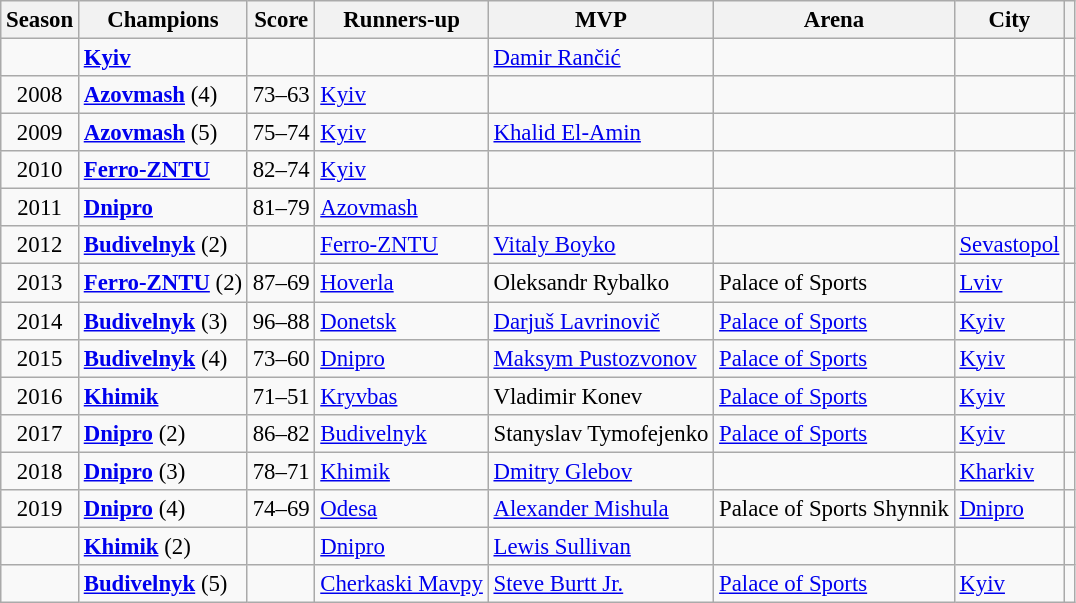<table class="wikitable sortable" style="font-size:95%;">
<tr>
<th>Season</th>
<th>Champions</th>
<th>Score</th>
<th>Runners-up</th>
<th>MVP</th>
<th>Arena</th>
<th>City</th>
<th></th>
</tr>
<tr>
<td></td>
<td><strong><a href='#'>Kyiv</a></strong></td>
<td></td>
<td></td>
<td> <a href='#'>Damir Rančić</a></td>
<td></td>
<td></td>
</tr>
<tr>
<td style="text-align:center;">2008</td>
<td><strong><a href='#'>Azovmash</a></strong> (4)</td>
<td style="text-align:center;">73–63</td>
<td><a href='#'>Kyiv</a></td>
<td></td>
<td></td>
<td></td>
<td align=center></td>
</tr>
<tr>
<td style="text-align:center;">2009</td>
<td><strong><a href='#'>Azovmash</a></strong> (5)</td>
<td style="text-align:center;">75–74</td>
<td><a href='#'>Kyiv</a></td>
<td> <a href='#'>Khalid El-Amin</a></td>
<td></td>
<td></td>
<td align=center></td>
</tr>
<tr>
<td style="text-align:center;">2010</td>
<td><strong><a href='#'>Ferro-ZNTU</a></strong></td>
<td style="text-align:center;">82–74</td>
<td><a href='#'>Kyiv</a></td>
<td></td>
<td></td>
<td></td>
<td align=center></td>
</tr>
<tr>
<td style="text-align:center;">2011</td>
<td><strong><a href='#'>Dnipro</a></strong></td>
<td style="text-align:center;">81–79</td>
<td><a href='#'>Azovmash</a></td>
<td></td>
<td></td>
<td></td>
<td></td>
</tr>
<tr>
<td style="text-align:center;">2012</td>
<td><strong><a href='#'>Budivelnyk</a></strong>  (2)</td>
<td style="text-align:center;"></td>
<td><a href='#'>Ferro-ZNTU</a></td>
<td> <a href='#'>Vitaly Boyko</a></td>
<td></td>
<td><a href='#'>Sevastopol</a></td>
<td align=center></td>
</tr>
<tr>
<td style="text-align:center;">2013</td>
<td><strong><a href='#'>Ferro-ZNTU</a></strong> (2)</td>
<td style="text-align:center;">87–69</td>
<td><a href='#'>Hoverla</a></td>
<td> Oleksandr Rybalko</td>
<td>Palace of Sports</td>
<td><a href='#'>Lviv</a></td>
<td align=center></td>
</tr>
<tr>
<td style="text-align:center;">2014</td>
<td><strong><a href='#'>Budivelnyk</a></strong> (3)</td>
<td style="text-align:center;">96–88</td>
<td><a href='#'>Donetsk</a></td>
<td> <a href='#'>Darjuš Lavrinovič</a></td>
<td><a href='#'>Palace of Sports</a></td>
<td><a href='#'>Kyiv</a></td>
<td align=center></td>
</tr>
<tr>
<td style="text-align:center;">2015</td>
<td><strong><a href='#'>Budivelnyk</a></strong> (4)</td>
<td style="text-align:center;">73–60</td>
<td><a href='#'>Dnipro</a></td>
<td> <a href='#'>Maksym Pustozvonov</a></td>
<td><a href='#'>Palace of Sports</a></td>
<td><a href='#'>Kyiv</a></td>
<td align=center></td>
</tr>
<tr>
<td style="text-align:center;">2016</td>
<td><strong><a href='#'>Khimik</a></strong></td>
<td style="text-align:center;">71–51</td>
<td><a href='#'>Kryvbas</a></td>
<td> Vladimir Konev</td>
<td><a href='#'>Palace of Sports</a></td>
<td><a href='#'>Kyiv</a></td>
<td align=center></td>
</tr>
<tr>
<td style="text-align:center;">2017</td>
<td><strong><a href='#'>Dnipro</a></strong> (2)</td>
<td style="text-align:center;">86–82</td>
<td><a href='#'>Budivelnyk</a></td>
<td> Stanyslav Tymofejenko</td>
<td><a href='#'>Palace of Sports</a></td>
<td><a href='#'>Kyiv</a></td>
<td align=center></td>
</tr>
<tr>
<td style="text-align:center;">2018</td>
<td><strong><a href='#'>Dnipro</a></strong> (3)</td>
<td style="text-align:center;">78–71</td>
<td><a href='#'>Khimik</a></td>
<td> <a href='#'>Dmitry Glebov</a></td>
<td></td>
<td><a href='#'>Kharkiv</a></td>
<td></td>
</tr>
<tr>
<td style="text-align:center;">2019</td>
<td><strong><a href='#'>Dnipro</a></strong> (4)</td>
<td style="text-align:center;">74–69</td>
<td><a href='#'>Odesa</a></td>
<td> <a href='#'>Alexander Mishula</a></td>
<td>Palace of Sports Shynnik</td>
<td><a href='#'>Dnipro</a></td>
<td></td>
</tr>
<tr>
<td></td>
<td><strong><a href='#'>Khimik</a></strong> (2)</td>
<td></td>
<td><a href='#'>Dnipro</a></td>
<td> <a href='#'>Lewis Sullivan</a></td>
<td></td>
<td></td>
<td style="text-align:center;"></td>
</tr>
<tr>
<td></td>
<td><strong><a href='#'>Budivelnyk</a></strong> (5)</td>
<td></td>
<td><a href='#'>Cherkaski Mavpy</a></td>
<td> <a href='#'>Steve Burtt Jr.</a></td>
<td><a href='#'>Palace of Sports</a></td>
<td><a href='#'>Kyiv</a></td>
<td style="text-align:center;"></td>
</tr>
</table>
